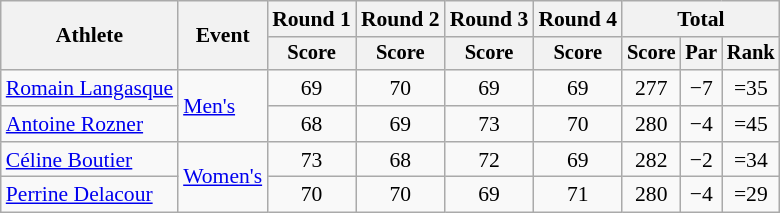<table class=wikitable style=font-size:90%;text-align:center>
<tr>
<th rowspan=2>Athlete</th>
<th rowspan=2>Event</th>
<th>Round 1</th>
<th>Round 2</th>
<th>Round 3</th>
<th>Round 4</th>
<th colspan=3>Total</th>
</tr>
<tr style=font-size:95%>
<th>Score</th>
<th>Score</th>
<th>Score</th>
<th>Score</th>
<th>Score</th>
<th>Par</th>
<th>Rank</th>
</tr>
<tr>
<td align=left><a href='#'>Romain Langasque</a></td>
<td align=left rowspan=2><a href='#'>Men's</a></td>
<td>69</td>
<td>70</td>
<td>69</td>
<td>69</td>
<td>277</td>
<td>−7</td>
<td>=35</td>
</tr>
<tr>
<td align=left><a href='#'>Antoine Rozner</a></td>
<td>68</td>
<td>69</td>
<td>73</td>
<td>70</td>
<td>280</td>
<td>−4</td>
<td>=45</td>
</tr>
<tr>
<td align=left><a href='#'>Céline Boutier</a></td>
<td align=left rowspan=2><a href='#'>Women's</a></td>
<td>73</td>
<td>68</td>
<td>72</td>
<td>69</td>
<td>282</td>
<td>−2</td>
<td>=34</td>
</tr>
<tr>
<td align=left><a href='#'>Perrine Delacour</a></td>
<td>70</td>
<td>70</td>
<td>69</td>
<td>71</td>
<td>280</td>
<td>−4</td>
<td>=29</td>
</tr>
</table>
